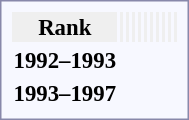<table style="border:1px solid #8888aa; background-color:#f7f8ff; padding:5px; font-size:95%; margin: 0px 12px 12px 0px; text-align:center;">
<tr style="background:#efefef;">
<td><strong>Rank</strong></td>
<td colspan=6></td>
<td colspan=2></td>
<td colspan=2></td>
<td colspan=2></td>
<td colspan=2></td>
<td colspan=2></td>
<td colspan=1></td>
<td colspan=1></td>
<td colspan=3></td>
<td colspan=3></td>
</tr>
<tr>
<td><strong>1992–1993</strong></td>
<td colspan=6></td>
<td colspan=2></td>
<td colspan=2></td>
<td colspan=2></td>
<td colspan=2></td>
<td colspan=2></td>
<td colspan=1></td>
<td colspan=1></td>
<td colspan=3></td>
<td colspan=3></td>
</tr>
<tr>
<td><strong>1993–1997</strong></td>
<td colspan=6></td>
<td colspan=2></td>
<td colspan=2></td>
<td colspan=2></td>
<td colspan=2></td>
<td colspan=2></td>
<td colspan=1></td>
<td colspan=1></td>
<td colspan=3></td>
<td colspan=3></td>
</tr>
</table>
